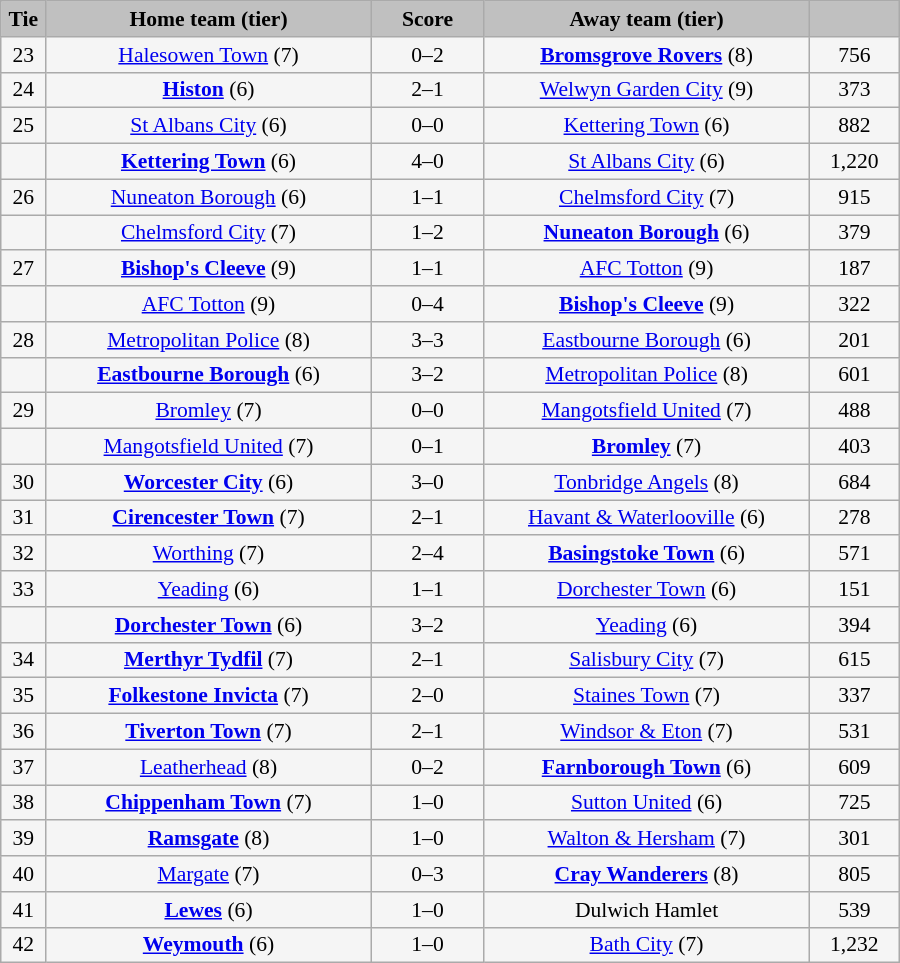<table class="wikitable" style="width: 600px; background:WhiteSmoke; text-align:center; font-size:90%">
<tr>
<td scope="col" style="width:  5.00%; background:silver;"><strong>Tie</strong></td>
<td scope="col" style="width: 36.25%; background:silver;"><strong>Home team (tier)</strong></td>
<td scope="col" style="width: 12.50%; background:silver;"><strong>Score</strong></td>
<td scope="col" style="width: 36.25%; background:silver;"><strong>Away team (tier)</strong></td>
<td scope="col" style="width: 10.00%; background:silver;"><strong></strong></td>
</tr>
<tr>
<td>23</td>
<td><a href='#'>Halesowen Town</a> (7)</td>
<td>0–2</td>
<td><strong><a href='#'>Bromsgrove Rovers</a></strong> (8)</td>
<td>756</td>
</tr>
<tr>
<td>24</td>
<td><strong><a href='#'>Histon</a></strong> (6)</td>
<td>2–1</td>
<td><a href='#'>Welwyn Garden City</a> (9)</td>
<td>373</td>
</tr>
<tr>
<td>25</td>
<td><a href='#'>St Albans City</a> (6)</td>
<td>0–0</td>
<td><a href='#'>Kettering Town</a> (6)</td>
<td>882</td>
</tr>
<tr>
<td><em></em></td>
<td><strong><a href='#'>Kettering Town</a></strong> (6)</td>
<td>4–0</td>
<td><a href='#'>St Albans City</a> (6)</td>
<td>1,220</td>
</tr>
<tr>
<td>26</td>
<td><a href='#'>Nuneaton Borough</a> (6)</td>
<td>1–1</td>
<td><a href='#'>Chelmsford City</a> (7)</td>
<td>915</td>
</tr>
<tr>
<td><em></em></td>
<td><a href='#'>Chelmsford City</a> (7)</td>
<td>1–2</td>
<td><strong><a href='#'>Nuneaton Borough</a></strong> (6)</td>
<td>379</td>
</tr>
<tr>
<td>27</td>
<td><strong><a href='#'>Bishop's Cleeve</a></strong> (9)</td>
<td>1–1</td>
<td><a href='#'>AFC Totton</a> (9)</td>
<td>187</td>
</tr>
<tr>
<td><em></em></td>
<td><a href='#'>AFC Totton</a> (9)</td>
<td>0–4</td>
<td><strong><a href='#'>Bishop's Cleeve</a></strong> (9)</td>
<td>322</td>
</tr>
<tr>
<td>28</td>
<td><a href='#'>Metropolitan Police</a> (8)</td>
<td>3–3</td>
<td><a href='#'>Eastbourne Borough</a> (6)</td>
<td>201</td>
</tr>
<tr>
<td><em></em></td>
<td><strong><a href='#'>Eastbourne Borough</a></strong> (6)</td>
<td>3–2</td>
<td><a href='#'>Metropolitan Police</a> (8)</td>
<td>601</td>
</tr>
<tr>
<td>29</td>
<td><a href='#'>Bromley</a> (7)</td>
<td>0–0</td>
<td><a href='#'>Mangotsfield United</a> (7)</td>
<td>488</td>
</tr>
<tr>
<td><em></em></td>
<td><a href='#'>Mangotsfield United</a> (7)</td>
<td>0–1</td>
<td><strong><a href='#'>Bromley</a></strong> (7)</td>
<td>403</td>
</tr>
<tr>
<td>30</td>
<td><strong><a href='#'>Worcester City</a></strong> (6)</td>
<td>3–0</td>
<td><a href='#'>Tonbridge Angels</a> (8)</td>
<td>684</td>
</tr>
<tr>
<td>31</td>
<td><strong><a href='#'>Cirencester Town</a></strong> (7)</td>
<td>2–1</td>
<td><a href='#'>Havant & Waterlooville</a> (6)</td>
<td>278</td>
</tr>
<tr>
<td>32</td>
<td><a href='#'>Worthing</a> (7)</td>
<td>2–4</td>
<td><strong><a href='#'>Basingstoke Town</a></strong> (6)</td>
<td>571</td>
</tr>
<tr>
<td>33</td>
<td><a href='#'>Yeading</a> (6)</td>
<td>1–1</td>
<td><a href='#'>Dorchester Town</a> (6)</td>
<td>151</td>
</tr>
<tr>
<td><em></em></td>
<td><strong><a href='#'>Dorchester Town</a></strong> (6)</td>
<td>3–2</td>
<td><a href='#'>Yeading</a> (6)</td>
<td>394</td>
</tr>
<tr>
<td>34</td>
<td><strong><a href='#'>Merthyr Tydfil</a></strong> (7)</td>
<td>2–1</td>
<td><a href='#'>Salisbury City</a> (7)</td>
<td>615</td>
</tr>
<tr>
<td>35</td>
<td><strong><a href='#'>Folkestone Invicta</a></strong> (7)</td>
<td>2–0</td>
<td><a href='#'>Staines Town</a> (7)</td>
<td>337</td>
</tr>
<tr>
<td>36</td>
<td><strong><a href='#'>Tiverton Town</a></strong> (7)</td>
<td>2–1</td>
<td><a href='#'>Windsor & Eton</a> (7)</td>
<td>531</td>
</tr>
<tr>
<td>37</td>
<td><a href='#'>Leatherhead</a> (8)</td>
<td>0–2</td>
<td><strong><a href='#'>Farnborough Town</a></strong> (6)</td>
<td>609</td>
</tr>
<tr>
<td>38</td>
<td><strong><a href='#'>Chippenham Town</a></strong> (7)</td>
<td>1–0</td>
<td><a href='#'>Sutton United</a> (6)</td>
<td>725</td>
</tr>
<tr>
<td>39</td>
<td><strong><a href='#'>Ramsgate</a></strong> (8)</td>
<td>1–0</td>
<td><a href='#'>Walton & Hersham</a> (7)</td>
<td>301</td>
</tr>
<tr>
<td>40</td>
<td><a href='#'>Margate</a> (7)</td>
<td>0–3</td>
<td><strong><a href='#'>Cray Wanderers</a></strong> (8)</td>
<td>805</td>
</tr>
<tr>
<td>41</td>
<td><strong><a href='#'>Lewes</a></strong> (6)</td>
<td>1–0</td>
<td>Dulwich Hamlet</td>
<td>539</td>
</tr>
<tr>
<td>42</td>
<td><strong><a href='#'>Weymouth</a></strong> (6)</td>
<td>1–0</td>
<td><a href='#'>Bath City</a> (7)</td>
<td>1,232</td>
</tr>
</table>
